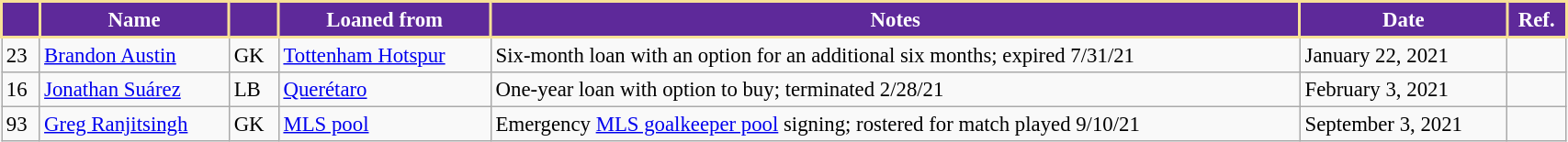<table class="wikitable" style="width:90%; text-align:center; font-size:95%; text-align:left;">
<tr>
<th style="background:#5E299A; color:white; border:2px solid #F8E196;"></th>
<th style="background:#5E299A; color:white; border:2px solid #F8E196;">Name</th>
<th style="background:#5E299A; color:white; border:2px solid #F8E196;"></th>
<th style="background:#5E299A; color:white; border:2px solid #F8E196;">Loaned from</th>
<th style="background:#5E299A; color:white; border:2px solid #F8E196;">Notes</th>
<th style="background:#5E299A; color:white; border:2px solid #F8E196;">Date</th>
<th style="background:#5E299A; color:white; border:2px solid #F8E196;">Ref.</th>
</tr>
<tr>
<td>23</td>
<td> <a href='#'>Brandon Austin</a></td>
<td>GK</td>
<td> <a href='#'>Tottenham Hotspur</a></td>
<td>Six-month loan with an option for an additional six months; expired 7/31/21</td>
<td>January 22, 2021</td>
<td></td>
</tr>
<tr>
<td>16</td>
<td> <a href='#'>Jonathan Suárez</a></td>
<td>LB</td>
<td> <a href='#'>Querétaro</a></td>
<td>One-year loan with option to buy; terminated 2/28/21</td>
<td>February 3, 2021</td>
<td></td>
</tr>
<tr>
<td>93</td>
<td> <a href='#'>Greg Ranjitsingh</a></td>
<td>GK</td>
<td> <a href='#'>MLS pool</a></td>
<td>Emergency <a href='#'>MLS goalkeeper pool</a> signing; rostered for match played 9/10/21</td>
<td>September 3, 2021</td>
<td></td>
</tr>
</table>
